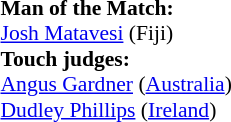<table style="width:100%; font-size:90%;">
<tr>
<td><br><strong>Man of the Match:</strong>
<br><a href='#'>Josh Matavesi</a> (Fiji)<br><strong>Touch judges:</strong>
<br><a href='#'>Angus Gardner</a> (<a href='#'>Australia</a>)
<br><a href='#'>Dudley Phillips</a> (<a href='#'>Ireland</a>)</td>
</tr>
</table>
